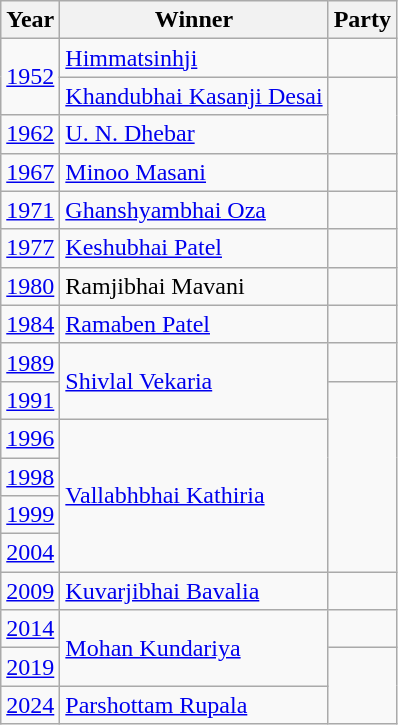<table class="wikitable sortable">
<tr>
<th>Year</th>
<th>Winner</th>
<th colspan=2>Party</th>
</tr>
<tr>
<td rowspan="2"><a href='#'>1952</a></td>
<td><a href='#'>Himmatsinhji</a></td>
<td></td>
</tr>
<tr>
<td><a href='#'>Khandubhai Kasanji Desai</a></td>
</tr>
<tr>
<td><a href='#'>1962</a></td>
<td><a href='#'>U. N. Dhebar</a></td>
</tr>
<tr>
<td><a href='#'>1967</a></td>
<td><a href='#'>Minoo Masani</a></td>
<td></td>
</tr>
<tr>
<td><a href='#'>1971</a></td>
<td><a href='#'>Ghanshyambhai Oza</a></td>
<td></td>
</tr>
<tr>
<td><a href='#'>1977</a></td>
<td><a href='#'>Keshubhai Patel</a></td>
<td></td>
</tr>
<tr>
<td><a href='#'>1980</a></td>
<td>Ramjibhai Mavani</td>
<td></td>
</tr>
<tr>
<td><a href='#'>1984</a></td>
<td><a href='#'>Ramaben Patel</a></td>
<td></td>
</tr>
<tr>
<td><a href='#'>1989</a></td>
<td rowspan="2"><a href='#'>Shivlal Vekaria</a></td>
<td></td>
</tr>
<tr>
<td><a href='#'>1991</a></td>
</tr>
<tr>
<td><a href='#'>1996</a></td>
<td rowspan=4><a href='#'>Vallabhbhai Kathiria</a></td>
</tr>
<tr>
<td><a href='#'>1998</a></td>
</tr>
<tr>
<td><a href='#'>1999</a></td>
</tr>
<tr>
<td><a href='#'>2004</a></td>
</tr>
<tr>
<td><a href='#'>2009</a></td>
<td><a href='#'>Kuvarjibhai Bavalia</a></td>
<td></td>
</tr>
<tr>
<td><a href='#'>2014</a></td>
<td rowspan="2"><a href='#'>Mohan Kundariya</a></td>
<td></td>
</tr>
<tr>
<td><a href='#'>2019</a></td>
</tr>
<tr>
<td><a href='#'>2024</a></td>
<td><a href='#'>Parshottam Rupala</a></td>
</tr>
</table>
